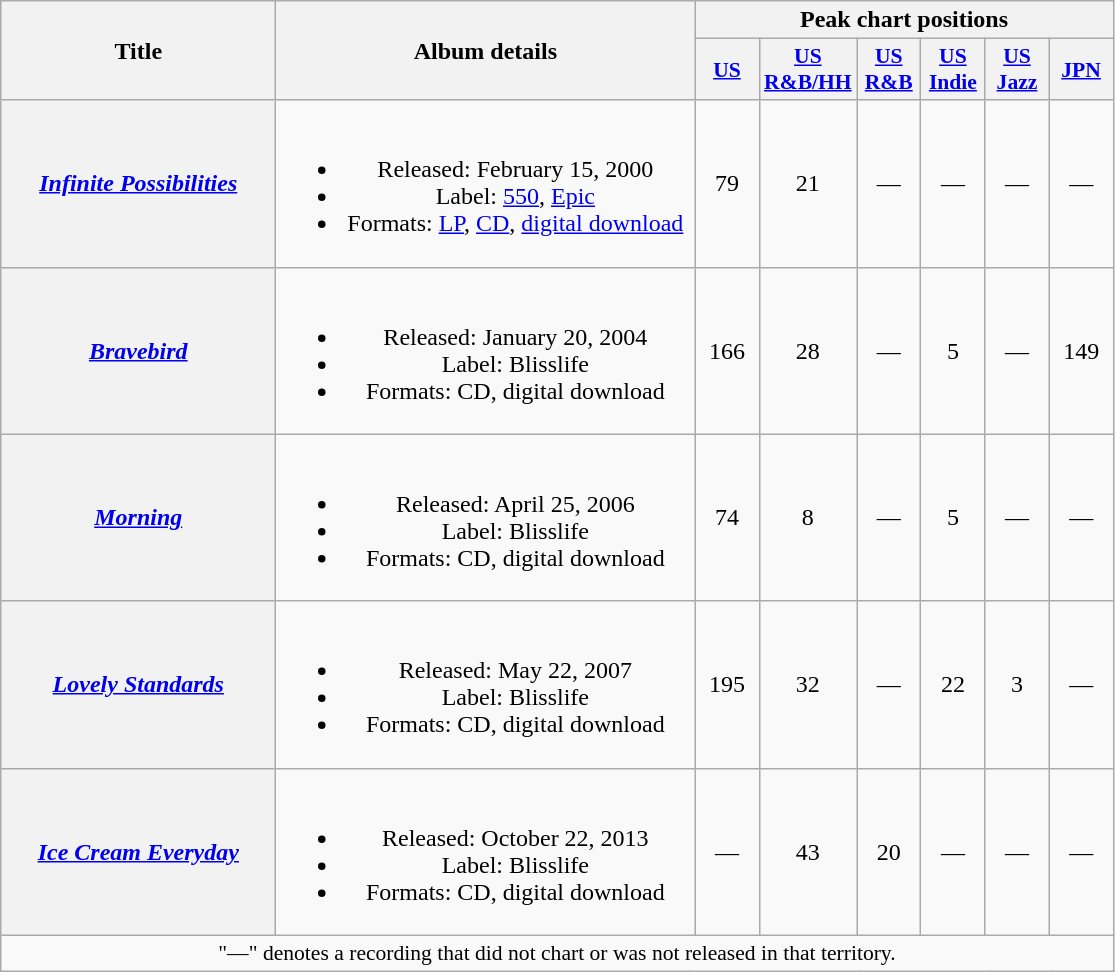<table class="wikitable plainrowheaders" style="text-align:center;">
<tr>
<th scope="col" rowspan="2" style="width:11em;">Title</th>
<th scope="col" rowspan="2" style="width:17em;">Album details</th>
<th scope="col" colspan="6">Peak chart positions</th>
</tr>
<tr>
<th scope="col" style="width:2.5em;font-size:90%;"><a href='#'>US</a><br></th>
<th scope="col" style="width:2.5em;font-size:90%;"><a href='#'>US <br>R&B/HH</a><br></th>
<th scope="col" style="width:2.5em;font-size:90%;"><a href='#'>US R&B</a><br></th>
<th scope="col" style="width:2.5em;font-size:90%;"><a href='#'>US Indie</a><br></th>
<th scope="col" style="width:2.5em;font-size:90%;"><a href='#'>US Jazz</a><br></th>
<th scope="col" style="width:2.5em;font-size:90%;"><a href='#'>JPN</a><br></th>
</tr>
<tr>
<th scope="row"><em><a href='#'>Infinite Possibilities</a></em></th>
<td><br><ul><li>Released: February 15, 2000</li><li>Label: <a href='#'>550</a>, <a href='#'>Epic</a></li><li>Formats: <a href='#'>LP</a>, <a href='#'>CD</a>, <a href='#'>digital download</a></li></ul></td>
<td>79</td>
<td>21</td>
<td>—</td>
<td>—</td>
<td>—</td>
<td>—</td>
</tr>
<tr>
<th scope="row"><em><a href='#'>Bravebird</a></em></th>
<td><br><ul><li>Released: January 20, 2004</li><li>Label: Blisslife</li><li>Formats: CD, digital download</li></ul></td>
<td>166</td>
<td>28</td>
<td>—</td>
<td>5</td>
<td>—</td>
<td>149</td>
</tr>
<tr>
<th scope="row"><em><a href='#'>Morning</a></em></th>
<td><br><ul><li>Released: April 25, 2006</li><li>Label: Blisslife</li><li>Formats: CD, digital download</li></ul></td>
<td>74</td>
<td>8</td>
<td>—</td>
<td>5</td>
<td>—</td>
<td>—</td>
</tr>
<tr>
<th scope="row"><em><a href='#'>Lovely Standards</a></em></th>
<td><br><ul><li>Released: May 22, 2007</li><li>Label: Blisslife</li><li>Formats: CD, digital download</li></ul></td>
<td>195</td>
<td>32</td>
<td>—</td>
<td>22</td>
<td>3</td>
<td>—</td>
</tr>
<tr>
<th scope="row"><em><a href='#'>Ice Cream Everyday</a></em></th>
<td><br><ul><li>Released: October 22, 2013</li><li>Label: Blisslife</li><li>Formats: CD, digital download</li></ul></td>
<td>—</td>
<td>43</td>
<td>20</td>
<td>—</td>
<td>—</td>
<td>—</td>
</tr>
<tr>
<td colspan="8" style="font-size:90%">"—" denotes a recording that did not chart or was not released in that territory.</td>
</tr>
</table>
